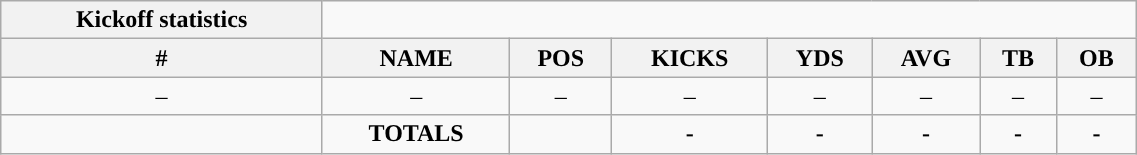<table style="width:60%; text-align:center;" class="wikitable collapsible collapsed">
<tr>
<th style="text-align:center; ">Kickoff statistics</th>
</tr>
<tr>
<th>#</th>
<th>NAME</th>
<th>POS</th>
<th>KICKS</th>
<th>YDS</th>
<th>AVG</th>
<th>TB</th>
<th>OB</th>
</tr>
<tr>
<td>–</td>
<td>–</td>
<td>–</td>
<td>–</td>
<td>–</td>
<td>–</td>
<td>–</td>
<td>–</td>
</tr>
<tr>
<td></td>
<td><strong>TOTALS</strong></td>
<td></td>
<td><strong>-</strong></td>
<td><strong>-</strong></td>
<td><strong>-</strong></td>
<td><strong>-</strong></td>
<td><strong>-</strong></td>
</tr>
</table>
